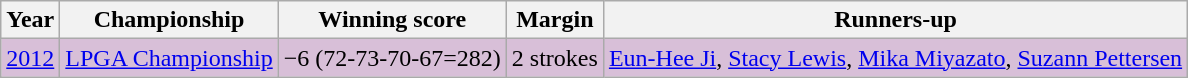<table class="wikitable">
<tr>
<th>Year</th>
<th>Championship</th>
<th>Winning score</th>
<th>Margin</th>
<th>Runners-up</th>
</tr>
<tr style="background:#D8BFD8;">
<td><a href='#'>2012</a></td>
<td><a href='#'>LPGA Championship</a></td>
<td>−6 (72-73-70-67=282)</td>
<td align=center>2 strokes</td>
<td> <a href='#'>Eun-Hee Ji</a>,  <a href='#'>Stacy Lewis</a>,  <a href='#'>Mika Miyazato</a>,  <a href='#'>Suzann Pettersen</a></td>
</tr>
</table>
